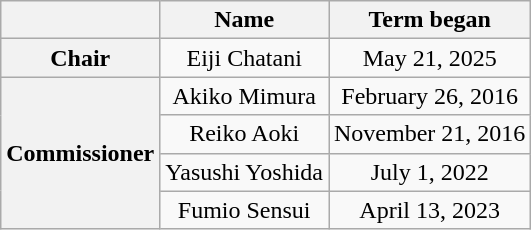<table class="wikitable">
<tr>
<th></th>
<th>Name</th>
<th>Term began</th>
</tr>
<tr>
<th style="text-align:center;"><strong>Chair</strong></th>
<td style="text-align:center;">Eiji Chatani</td>
<td style="text-align:center;">May 21, 2025</td>
</tr>
<tr>
<th rowspan="4" style="text-align:center;"><strong>Commissioner</strong></th>
<td style="text-align:center;">Akiko Mimura</td>
<td style="text-align:center;">February 26, 2016</td>
</tr>
<tr>
<td style="text-align:center;">Reiko Aoki</td>
<td style="text-align:center;">November 21, 2016</td>
</tr>
<tr>
<td style="text-align:center;">Yasushi Yoshida</td>
<td style="text-align:center;">July 1, 2022</td>
</tr>
<tr>
<td style="text-align:center;">Fumio Sensui</td>
<td style="text-align:center;">April 13, 2023</td>
</tr>
</table>
